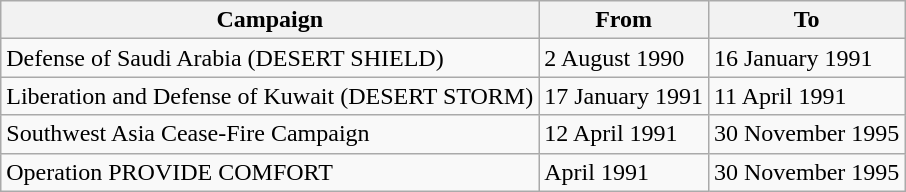<table class="wikitable">
<tr>
<th>Campaign</th>
<th>From</th>
<th>To</th>
</tr>
<tr>
<td>Defense of Saudi Arabia (DESERT SHIELD)</td>
<td>2 August 1990</td>
<td>16 January 1991</td>
</tr>
<tr>
<td>Liberation and Defense of Kuwait (DESERT STORM)</td>
<td>17 January 1991</td>
<td>11 April 1991</td>
</tr>
<tr>
<td>Southwest Asia Cease-Fire Campaign</td>
<td>12 April 1991</td>
<td>30 November 1995</td>
</tr>
<tr>
<td>Operation PROVIDE COMFORT</td>
<td>April 1991</td>
<td>30 November 1995</td>
</tr>
</table>
